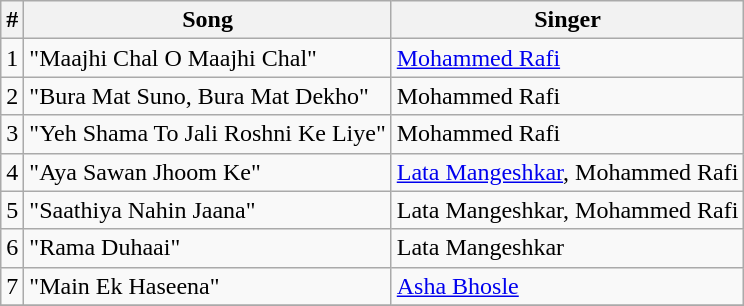<table class="wikitable">
<tr>
<th>#</th>
<th>Song</th>
<th>Singer</th>
</tr>
<tr>
<td>1</td>
<td>"Maajhi Chal O Maajhi Chal"</td>
<td><a href='#'>Mohammed Rafi</a></td>
</tr>
<tr>
<td>2</td>
<td>"Bura Mat Suno, Bura Mat Dekho"</td>
<td>Mohammed Rafi</td>
</tr>
<tr>
<td>3</td>
<td>"Yeh Shama To Jali Roshni Ke Liye"</td>
<td>Mohammed Rafi</td>
</tr>
<tr>
<td>4</td>
<td>"Aya Sawan Jhoom Ke"</td>
<td><a href='#'>Lata Mangeshkar</a>, Mohammed Rafi</td>
</tr>
<tr>
<td>5</td>
<td>"Saathiya Nahin Jaana"</td>
<td>Lata Mangeshkar, Mohammed Rafi</td>
</tr>
<tr>
<td>6</td>
<td>"Rama Duhaai"</td>
<td>Lata Mangeshkar</td>
</tr>
<tr>
<td>7</td>
<td>"Main Ek Haseena"</td>
<td><a href='#'>Asha Bhosle</a></td>
</tr>
<tr>
</tr>
</table>
